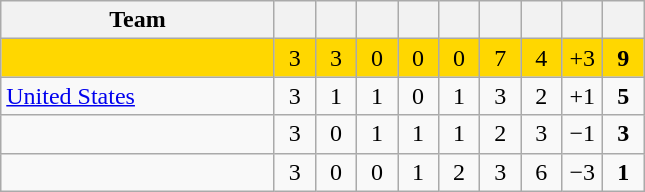<table class="wikitable" style="text-align: center;">
<tr>
<th width="175">Team</th>
<th width="20"></th>
<th width="20"></th>
<th width="20"></th>
<th width="20"></th>
<th width="20"></th>
<th width="20"></th>
<th width="20"></th>
<th width="20"></th>
<th width="20"></th>
</tr>
<tr bgcolor="gold">
<td align=left></td>
<td>3</td>
<td>3</td>
<td>0</td>
<td>0</td>
<td>0</td>
<td>7</td>
<td>4</td>
<td>+3</td>
<td><strong>9</strong></td>
</tr>
<tr bgcolor="">
<td align=left> <a href='#'>United States</a></td>
<td>3</td>
<td>1</td>
<td>1</td>
<td>0</td>
<td>1</td>
<td>3</td>
<td>2</td>
<td>+1</td>
<td><strong>5</strong></td>
</tr>
<tr bgcolor="">
<td align=left></td>
<td>3</td>
<td>0</td>
<td>1</td>
<td>1</td>
<td>1</td>
<td>2</td>
<td>3</td>
<td>−1</td>
<td><strong>3</strong></td>
</tr>
<tr bgcolor="">
<td align=left></td>
<td>3</td>
<td>0</td>
<td>0</td>
<td>1</td>
<td>2</td>
<td>3</td>
<td>6</td>
<td>−3</td>
<td><strong>1</strong></td>
</tr>
</table>
